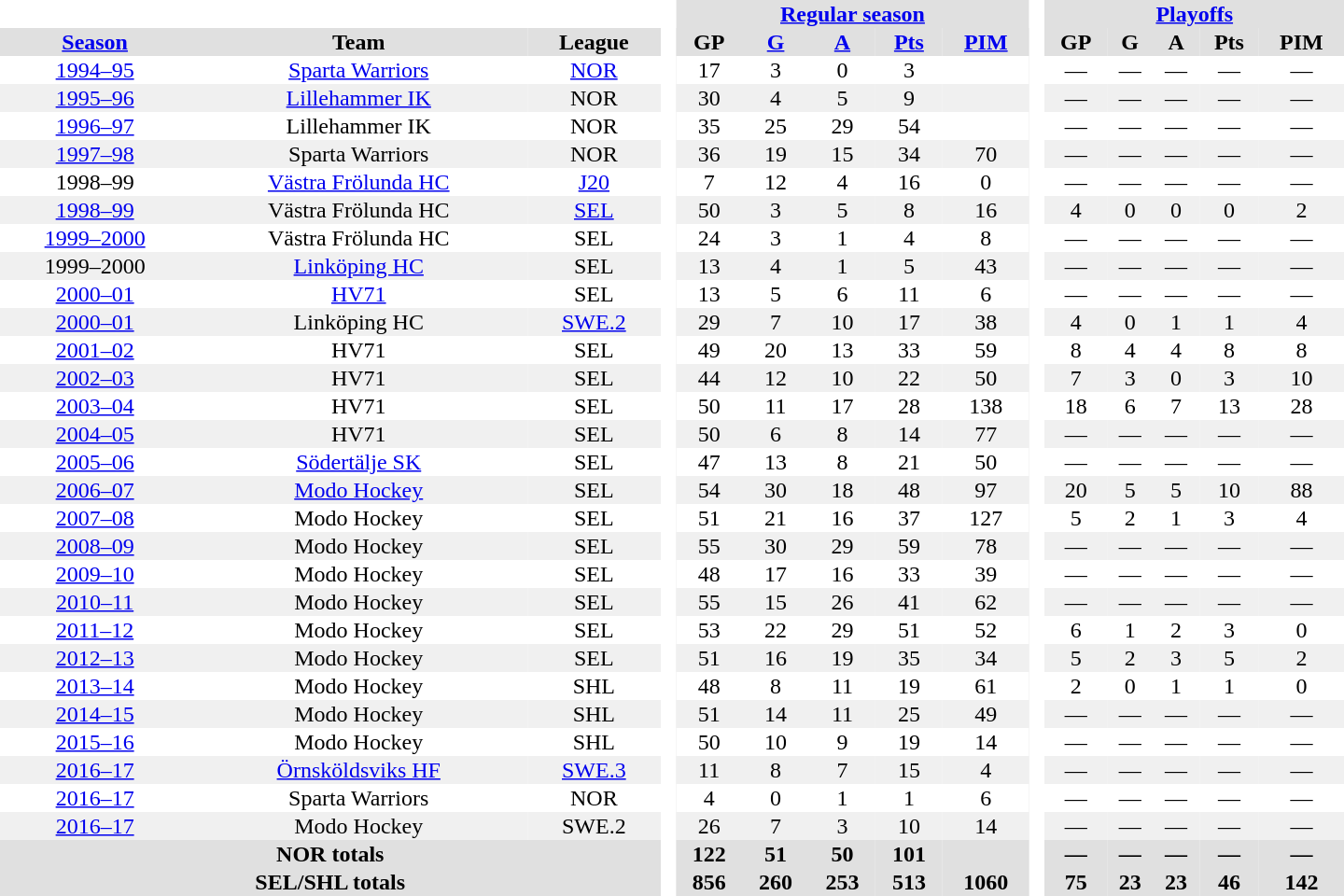<table border="0" cellpadding="1" cellspacing="0" style="text-align:center; width:60em">
<tr bgcolor="#e0e0e0">
<th colspan="3" bgcolor="#ffffff"> </th>
<th rowspan="99" bgcolor="#ffffff"> </th>
<th colspan="5"><a href='#'>Regular season</a></th>
<th rowspan="99" bgcolor="#ffffff"> </th>
<th colspan="5"><a href='#'>Playoffs</a></th>
</tr>
<tr bgcolor="#e0e0e0">
<th><a href='#'>Season</a></th>
<th>Team</th>
<th>League</th>
<th>GP</th>
<th><a href='#'>G</a></th>
<th><a href='#'>A</a></th>
<th><a href='#'>Pts</a></th>
<th><a href='#'>PIM</a></th>
<th>GP</th>
<th>G</th>
<th>A</th>
<th>Pts</th>
<th>PIM</th>
</tr>
<tr>
<td><a href='#'>1994–95</a></td>
<td><a href='#'>Sparta Warriors</a></td>
<td><a href='#'>NOR</a></td>
<td>17</td>
<td>3</td>
<td>0</td>
<td>3</td>
<td></td>
<td>—</td>
<td>—</td>
<td>—</td>
<td>—</td>
<td>—</td>
</tr>
<tr bgcolor="#f0f0f0">
<td><a href='#'>1995–96</a></td>
<td><a href='#'>Lillehammer IK</a></td>
<td>NOR</td>
<td>30</td>
<td>4</td>
<td>5</td>
<td>9</td>
<td></td>
<td>—</td>
<td>—</td>
<td>—</td>
<td>—</td>
<td>—</td>
</tr>
<tr>
<td><a href='#'>1996–97</a></td>
<td>Lillehammer IK</td>
<td>NOR</td>
<td>35</td>
<td>25</td>
<td>29</td>
<td>54</td>
<td></td>
<td>—</td>
<td>—</td>
<td>—</td>
<td>—</td>
<td>—</td>
</tr>
<tr bgcolor="#f0f0f0">
<td><a href='#'>1997–98</a></td>
<td>Sparta Warriors</td>
<td>NOR</td>
<td>36</td>
<td>19</td>
<td>15</td>
<td>34</td>
<td>70</td>
<td>—</td>
<td>—</td>
<td>—</td>
<td>—</td>
<td>—</td>
</tr>
<tr>
<td>1998–99</td>
<td><a href='#'>Västra Frölunda HC</a></td>
<td><a href='#'>J20</a></td>
<td>7</td>
<td>12</td>
<td>4</td>
<td>16</td>
<td>0</td>
<td>—</td>
<td>—</td>
<td>—</td>
<td>—</td>
<td>—</td>
</tr>
<tr bgcolor="#f0f0f0">
<td><a href='#'>1998–99</a></td>
<td>Västra Frölunda HC</td>
<td><a href='#'>SEL</a></td>
<td>50</td>
<td>3</td>
<td>5</td>
<td>8</td>
<td>16</td>
<td>4</td>
<td>0</td>
<td>0</td>
<td>0</td>
<td>2</td>
</tr>
<tr>
<td><a href='#'>1999–2000</a></td>
<td>Västra Frölunda HC</td>
<td>SEL</td>
<td>24</td>
<td>3</td>
<td>1</td>
<td>4</td>
<td>8</td>
<td>—</td>
<td>—</td>
<td>—</td>
<td>—</td>
<td>—</td>
</tr>
<tr bgcolor="#f0f0f0">
<td>1999–2000</td>
<td><a href='#'>Linköping HC</a></td>
<td>SEL</td>
<td>13</td>
<td>4</td>
<td>1</td>
<td>5</td>
<td>43</td>
<td>—</td>
<td>—</td>
<td>—</td>
<td>—</td>
<td>—</td>
</tr>
<tr>
<td><a href='#'>2000–01</a></td>
<td><a href='#'>HV71</a></td>
<td>SEL</td>
<td>13</td>
<td>5</td>
<td>6</td>
<td>11</td>
<td>6</td>
<td>—</td>
<td>—</td>
<td>—</td>
<td>—</td>
<td>—</td>
</tr>
<tr bgcolor="#f0f0f0">
<td><a href='#'>2000–01</a></td>
<td>Linköping HC</td>
<td><a href='#'>SWE.2</a></td>
<td>29</td>
<td>7</td>
<td>10</td>
<td>17</td>
<td>38</td>
<td>4</td>
<td>0</td>
<td>1</td>
<td>1</td>
<td>4</td>
</tr>
<tr>
<td><a href='#'>2001–02</a></td>
<td>HV71</td>
<td>SEL</td>
<td>49</td>
<td>20</td>
<td>13</td>
<td>33</td>
<td>59</td>
<td>8</td>
<td>4</td>
<td>4</td>
<td>8</td>
<td>8</td>
</tr>
<tr bgcolor="#f0f0f0">
<td><a href='#'>2002–03</a></td>
<td>HV71</td>
<td>SEL</td>
<td>44</td>
<td>12</td>
<td>10</td>
<td>22</td>
<td>50</td>
<td>7</td>
<td>3</td>
<td>0</td>
<td>3</td>
<td>10</td>
</tr>
<tr>
<td><a href='#'>2003–04</a></td>
<td>HV71</td>
<td>SEL</td>
<td>50</td>
<td>11</td>
<td>17</td>
<td>28</td>
<td>138</td>
<td>18</td>
<td>6</td>
<td>7</td>
<td>13</td>
<td>28</td>
</tr>
<tr bgcolor="#f0f0f0">
<td><a href='#'>2004–05</a></td>
<td>HV71</td>
<td>SEL</td>
<td>50</td>
<td>6</td>
<td>8</td>
<td>14</td>
<td>77</td>
<td>—</td>
<td>—</td>
<td>—</td>
<td>—</td>
<td>—</td>
</tr>
<tr>
<td><a href='#'>2005–06</a></td>
<td><a href='#'>Södertälje SK</a></td>
<td>SEL</td>
<td>47</td>
<td>13</td>
<td>8</td>
<td>21</td>
<td>50</td>
<td>—</td>
<td>—</td>
<td>—</td>
<td>—</td>
<td>—</td>
</tr>
<tr bgcolor="#f0f0f0">
<td><a href='#'>2006–07</a></td>
<td><a href='#'>Modo Hockey</a></td>
<td>SEL</td>
<td>54</td>
<td>30</td>
<td>18</td>
<td>48</td>
<td>97</td>
<td>20</td>
<td>5</td>
<td>5</td>
<td>10</td>
<td>88</td>
</tr>
<tr>
<td><a href='#'>2007–08</a></td>
<td>Modo Hockey</td>
<td>SEL</td>
<td>51</td>
<td>21</td>
<td>16</td>
<td>37</td>
<td>127</td>
<td>5</td>
<td>2</td>
<td>1</td>
<td>3</td>
<td>4</td>
</tr>
<tr bgcolor="#f0f0f0">
<td><a href='#'>2008–09</a></td>
<td>Modo Hockey</td>
<td>SEL</td>
<td>55</td>
<td>30</td>
<td>29</td>
<td>59</td>
<td>78</td>
<td>—</td>
<td>—</td>
<td>—</td>
<td>—</td>
<td>—</td>
</tr>
<tr>
<td><a href='#'>2009–10</a></td>
<td>Modo Hockey</td>
<td>SEL</td>
<td>48</td>
<td>17</td>
<td>16</td>
<td>33</td>
<td>39</td>
<td>—</td>
<td>—</td>
<td>—</td>
<td>—</td>
<td>—</td>
</tr>
<tr bgcolor="#f0f0f0">
<td><a href='#'>2010–11</a></td>
<td>Modo Hockey</td>
<td>SEL</td>
<td>55</td>
<td>15</td>
<td>26</td>
<td>41</td>
<td>62</td>
<td>—</td>
<td>—</td>
<td>—</td>
<td>—</td>
<td>—</td>
</tr>
<tr>
<td><a href='#'>2011–12</a></td>
<td>Modo Hockey</td>
<td>SEL</td>
<td>53</td>
<td>22</td>
<td>29</td>
<td>51</td>
<td>52</td>
<td>6</td>
<td>1</td>
<td>2</td>
<td>3</td>
<td>0</td>
</tr>
<tr bgcolor="#f0f0f0">
<td><a href='#'>2012–13</a></td>
<td>Modo Hockey</td>
<td>SEL</td>
<td>51</td>
<td>16</td>
<td>19</td>
<td>35</td>
<td>34</td>
<td>5</td>
<td>2</td>
<td>3</td>
<td>5</td>
<td>2</td>
</tr>
<tr>
<td><a href='#'>2013–14</a></td>
<td>Modo Hockey</td>
<td>SHL</td>
<td>48</td>
<td>8</td>
<td>11</td>
<td>19</td>
<td>61</td>
<td>2</td>
<td>0</td>
<td>1</td>
<td>1</td>
<td>0</td>
</tr>
<tr bgcolor="#f0f0f0">
<td><a href='#'>2014–15</a></td>
<td>Modo Hockey</td>
<td>SHL</td>
<td>51</td>
<td>14</td>
<td>11</td>
<td>25</td>
<td>49</td>
<td>—</td>
<td>—</td>
<td>—</td>
<td>—</td>
<td>—</td>
</tr>
<tr>
<td><a href='#'>2015–16</a></td>
<td>Modo Hockey</td>
<td>SHL</td>
<td>50</td>
<td>10</td>
<td>9</td>
<td>19</td>
<td>14</td>
<td>—</td>
<td>—</td>
<td>—</td>
<td>—</td>
<td>—</td>
</tr>
<tr bgcolor="#f0f0f0">
<td><a href='#'>2016–17</a></td>
<td><a href='#'>Örnsköldsviks HF</a></td>
<td><a href='#'>SWE.3</a></td>
<td>11</td>
<td>8</td>
<td>7</td>
<td>15</td>
<td>4</td>
<td>—</td>
<td>—</td>
<td>—</td>
<td>—</td>
<td>—</td>
</tr>
<tr>
<td><a href='#'>2016–17</a></td>
<td>Sparta Warriors</td>
<td>NOR</td>
<td>4</td>
<td>0</td>
<td>1</td>
<td>1</td>
<td>6</td>
<td>—</td>
<td>—</td>
<td>—</td>
<td>—</td>
<td>—</td>
</tr>
<tr bgcolor="#f0f0f0">
<td><a href='#'>2016–17</a></td>
<td>Modo Hockey</td>
<td>SWE.2</td>
<td>26</td>
<td>7</td>
<td>3</td>
<td>10</td>
<td>14</td>
<td>—</td>
<td>—</td>
<td>—</td>
<td>—</td>
<td>—</td>
</tr>
<tr bgcolor="#e0e0e0">
<th colspan="3">NOR totals</th>
<th>122</th>
<th>51</th>
<th>50</th>
<th>101</th>
<th></th>
<th>—</th>
<th>—</th>
<th>—</th>
<th>—</th>
<th>—</th>
</tr>
<tr bgcolor="#e0e0e0">
<th colspan="3">SEL/SHL totals</th>
<th>856</th>
<th>260</th>
<th>253</th>
<th>513</th>
<th>1060</th>
<th>75</th>
<th>23</th>
<th>23</th>
<th>46</th>
<th>142</th>
</tr>
</table>
